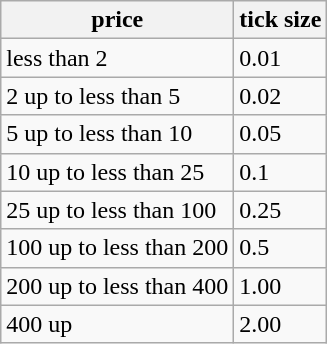<table class="wikitable">
<tr>
<th>price</th>
<th>tick size</th>
</tr>
<tr>
<td>less than 2</td>
<td>0.01</td>
</tr>
<tr>
<td>2 up to less than 5</td>
<td>0.02</td>
</tr>
<tr>
<td>5 up to less than 10</td>
<td>0.05</td>
</tr>
<tr>
<td>10 up to less than 25</td>
<td>0.1</td>
</tr>
<tr>
<td>25 up to less than 100</td>
<td>0.25</td>
</tr>
<tr>
<td>100 up to less than 200</td>
<td>0.5</td>
</tr>
<tr>
<td>200 up to less than 400</td>
<td>1.00</td>
</tr>
<tr>
<td>400 up</td>
<td>2.00</td>
</tr>
</table>
